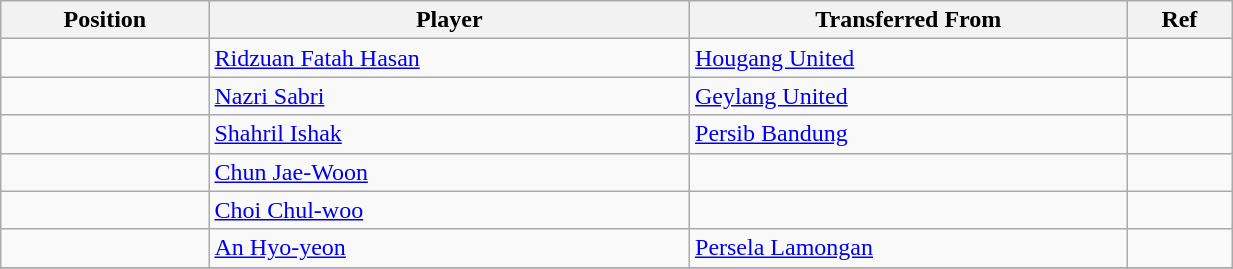<table class="wikitable sortable" style="width:65%; text-align:center; font-size:100%; text-align:left;">
<tr>
<th><strong>Position</strong></th>
<th><strong>Player</strong></th>
<th><strong>Transferred From</strong></th>
<th><strong>Ref</strong></th>
</tr>
<tr>
<td></td>
<td> <a href='#'>Ridzuan Fatah Hasan</a></td>
<td> <a href='#'>Hougang United</a></td>
<td></td>
</tr>
<tr>
<td></td>
<td> <a href='#'>Nazri Sabri</a></td>
<td> <a href='#'>Geylang United</a></td>
<td></td>
</tr>
<tr>
<td></td>
<td> <a href='#'>Shahril Ishak</a></td>
<td> <a href='#'>Persib Bandung</a></td>
<td></td>
</tr>
<tr>
<td></td>
<td> <a href='#'>Chun Jae-Woon</a></td>
<td></td>
<td></td>
</tr>
<tr>
<td></td>
<td> <a href='#'>Choi Chul-woo</a></td>
<td></td>
<td></td>
</tr>
<tr>
<td></td>
<td> <a href='#'>An Hyo-yeon</a></td>
<td> <a href='#'>Persela Lamongan</a></td>
<td></td>
</tr>
<tr>
</tr>
</table>
